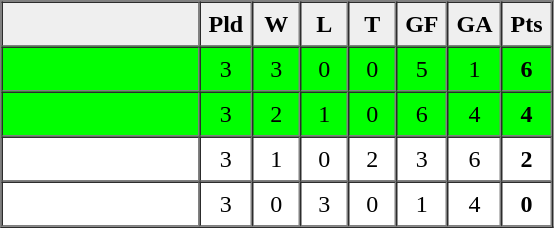<table border=1 cellpadding=5 cellspacing=0>
<tr>
<th bgcolor="#efefef" width="120"></th>
<th bgcolor="#efefef" width="20">Pld</th>
<th bgcolor="#efefef" width="20">W</th>
<th bgcolor="#efefef" width="20">L</th>
<th bgcolor="#efefef" width="20">T</th>
<th bgcolor="#efefef" width="20">GF</th>
<th bgcolor="#efefef" width="20">GA</th>
<th bgcolor="#efefef" width="20">Pts</th>
</tr>
<tr align=center bgcolor="lime">
<td align=left></td>
<td>3</td>
<td>3</td>
<td>0</td>
<td>0</td>
<td>5</td>
<td>1</td>
<td><strong>6</strong></td>
</tr>
<tr align=center bgcolor="lime">
<td align=left></td>
<td>3</td>
<td>2</td>
<td>1</td>
<td>0</td>
<td>6</td>
<td>4</td>
<td><strong>4</strong></td>
</tr>
<tr align=center>
<td align=left></td>
<td>3</td>
<td>1</td>
<td>0</td>
<td>2</td>
<td>3</td>
<td>6</td>
<td><strong>2</strong></td>
</tr>
<tr align=center>
<td align=left></td>
<td>3</td>
<td>0</td>
<td>3</td>
<td>0</td>
<td>1</td>
<td>4</td>
<td><strong>0</strong></td>
</tr>
<tr align=center>
</tr>
</table>
